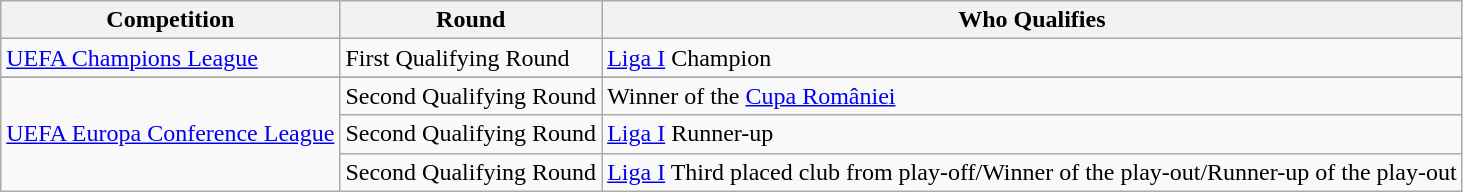<table class="wikitable">
<tr>
<th>Competition</th>
<th>Round</th>
<th>Who Qualifies</th>
</tr>
<tr>
<td><a href='#'>UEFA Champions League</a></td>
<td>First Qualifying Round</td>
<td><a href='#'>Liga I</a> Champion</td>
</tr>
<tr>
</tr>
<tr>
<td rowspan="3"><a href='#'>UEFA Europa Conference League</a></td>
<td>Second Qualifying Round</td>
<td>Winner of the <a href='#'>Cupa României</a></td>
</tr>
<tr>
<td>Second Qualifying Round</td>
<td><a href='#'>Liga I</a> Runner-up</td>
</tr>
<tr>
<td>Second Qualifying Round</td>
<td><a href='#'>Liga I</a> Third placed club from play-off/Winner of the play-out/Runner-up of the play-out</td>
</tr>
</table>
